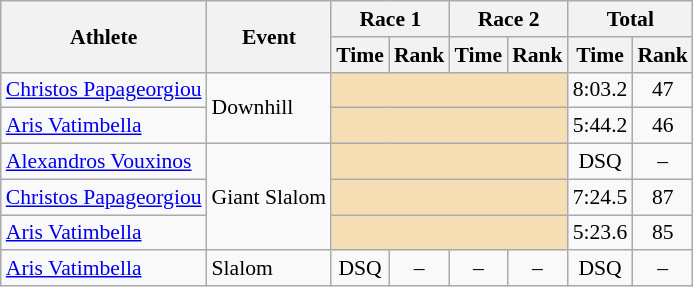<table class="wikitable" style="font-size:90%">
<tr>
<th rowspan="2">Athlete</th>
<th rowspan="2">Event</th>
<th colspan="2">Race 1</th>
<th colspan="2">Race 2</th>
<th colspan="2">Total</th>
</tr>
<tr>
<th>Time</th>
<th>Rank</th>
<th>Time</th>
<th>Rank</th>
<th>Time</th>
<th>Rank</th>
</tr>
<tr>
<td><a href='#'>Christos Papageorgiou</a></td>
<td rowspan="2">Downhill</td>
<td colspan="4" bgcolor="wheat"></td>
<td align="center">8:03.2</td>
<td align="center">47</td>
</tr>
<tr>
<td><a href='#'>Aris Vatimbella</a></td>
<td colspan="4" bgcolor="wheat"></td>
<td align="center">5:44.2</td>
<td align="center">46</td>
</tr>
<tr>
<td><a href='#'>Alexandros Vouxinos</a></td>
<td rowspan="3">Giant Slalom</td>
<td colspan="4" bgcolor="wheat"></td>
<td align="center">DSQ</td>
<td align="center">–</td>
</tr>
<tr>
<td><a href='#'>Christos Papageorgiou</a></td>
<td colspan="4" bgcolor="wheat"></td>
<td align="center">7:24.5</td>
<td align="center">87</td>
</tr>
<tr>
<td><a href='#'>Aris Vatimbella</a></td>
<td colspan="4" bgcolor="wheat"></td>
<td align="center">5:23.6</td>
<td align="center">85</td>
</tr>
<tr>
<td><a href='#'>Aris Vatimbella</a></td>
<td>Slalom</td>
<td align="center">DSQ</td>
<td align="center">–</td>
<td align="center">–</td>
<td align="center">–</td>
<td align="center">DSQ</td>
<td align="center">–</td>
</tr>
</table>
